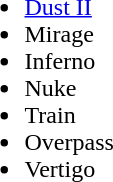<table cellspacing="10">
<tr>
<td valign="top" width="450px"><br><ul><li><a href='#'>Dust II</a></li><li>Mirage</li><li>Inferno</li><li>Nuke</li><li>Train</li><li>Overpass</li><li>Vertigo</li></ul></td>
</tr>
<tr>
</tr>
</table>
